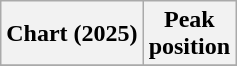<table class="wikitable sortable plainrowheaders" style="text-align:center">
<tr>
<th scope="col">Chart (2025)</th>
<th scope="col">Peak<br>position</th>
</tr>
<tr>
</tr>
</table>
